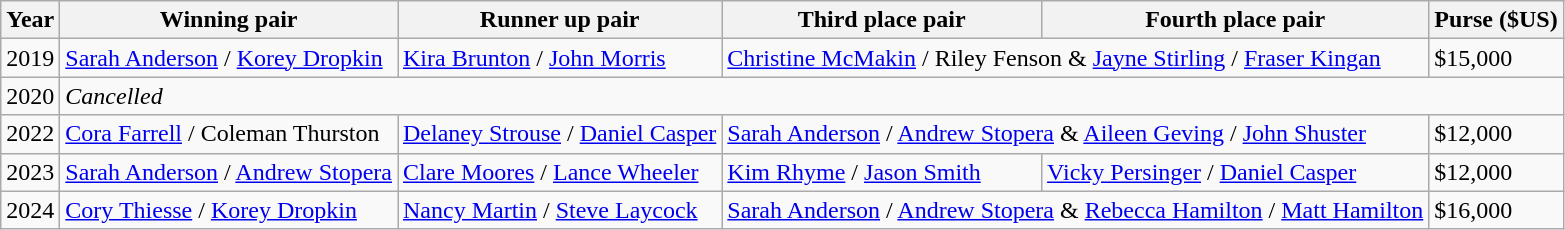<table class="wikitable">
<tr>
<th scope="col">Year</th>
<th scope="col">Winning pair</th>
<th scope="col">Runner up pair</th>
<th scope="col">Third place pair</th>
<th scope="col">Fourth place pair</th>
<th scope="col">Purse ($US)</th>
</tr>
<tr>
<td>2019</td>
<td> <a href='#'>Sarah Anderson</a> / <a href='#'>Korey Dropkin</a></td>
<td> <a href='#'>Kira Brunton</a> / <a href='#'>John Morris</a></td>
<td colspan="2"> <a href='#'>Christine McMakin</a> / Riley Fenson &  <a href='#'>Jayne Stirling</a> / <a href='#'>Fraser Kingan</a></td>
<td>$15,000</td>
</tr>
<tr>
<td>2020</td>
<td colspan="5"><em>Cancelled</em></td>
</tr>
<tr>
<td>2022</td>
<td> <a href='#'>Cora Farrell</a> / Coleman Thurston</td>
<td> <a href='#'>Delaney Strouse</a> / <a href='#'>Daniel Casper</a></td>
<td colspan="2"> <a href='#'>Sarah Anderson</a> / <a href='#'>Andrew Stopera</a> &  <a href='#'>Aileen Geving</a> / <a href='#'>John Shuster</a></td>
<td>$12,000</td>
</tr>
<tr>
<td>2023</td>
<td> <a href='#'>Sarah Anderson</a> / <a href='#'>Andrew Stopera</a></td>
<td> <a href='#'>Clare Moores</a> / <a href='#'>Lance Wheeler</a></td>
<td> <a href='#'>Kim Rhyme</a> / <a href='#'>Jason Smith</a></td>
<td> <a href='#'>Vicky Persinger</a> / <a href='#'>Daniel Casper</a></td>
<td>$12,000</td>
</tr>
<tr>
<td>2024</td>
<td> <a href='#'>Cory Thiesse</a> / <a href='#'>Korey Dropkin</a></td>
<td> <a href='#'>Nancy Martin</a> / <a href='#'>Steve Laycock</a></td>
<td colspan="2"> <a href='#'>Sarah Anderson</a> / <a href='#'>Andrew Stopera</a> &  <a href='#'>Rebecca Hamilton</a> / <a href='#'>Matt Hamilton</a></td>
<td>$16,000</td>
</tr>
</table>
